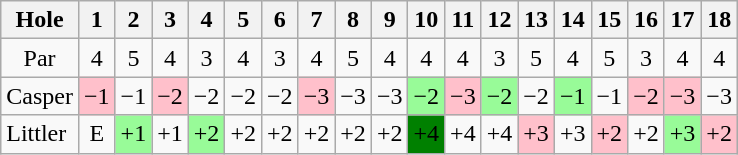<table class="wikitable" style="text-align:center">
<tr>
<th>Hole</th>
<th> 1 </th>
<th> 2 </th>
<th> 3 </th>
<th> 4 </th>
<th> 5 </th>
<th> 6 </th>
<th> 7 </th>
<th> 8 </th>
<th> 9 </th>
<th>10</th>
<th>11</th>
<th>12</th>
<th>13</th>
<th>14</th>
<th>15</th>
<th>16</th>
<th>17</th>
<th>18</th>
</tr>
<tr>
<td>Par</td>
<td>4</td>
<td>5</td>
<td>4</td>
<td>3</td>
<td>4</td>
<td>3</td>
<td>4</td>
<td>5</td>
<td>4</td>
<td>4</td>
<td>4</td>
<td>3</td>
<td>5</td>
<td>4</td>
<td>5</td>
<td>3</td>
<td>4</td>
<td>4</td>
</tr>
<tr>
<td align=left> Casper</td>
<td style="background: Pink;">−1</td>
<td>−1</td>
<td style="background: Pink;">−2</td>
<td>−2</td>
<td>−2</td>
<td>−2</td>
<td style="background: Pink;">−3</td>
<td>−3</td>
<td>−3</td>
<td style="background: PaleGreen;">−2</td>
<td style="background: Pink;">−3</td>
<td style="background: PaleGreen;">−2</td>
<td>−2</td>
<td style="background: PaleGreen;">−1</td>
<td>−1</td>
<td style="background: Pink;">−2</td>
<td style="background: Pink;">−3</td>
<td>−3</td>
</tr>
<tr>
<td align=left> Littler</td>
<td>E</td>
<td style="background: PaleGreen;">+1</td>
<td>+1</td>
<td style="background: PaleGreen;">+2</td>
<td>+2</td>
<td>+2</td>
<td>+2</td>
<td>+2</td>
<td>+2</td>
<td style="background: Green;">+4</td>
<td>+4</td>
<td>+4</td>
<td style="background: Pink;">+3</td>
<td>+3</td>
<td style="background: Pink;">+2</td>
<td>+2</td>
<td style="background: PaleGreen;">+3</td>
<td style="background: Pink;">+2</td>
</tr>
</table>
